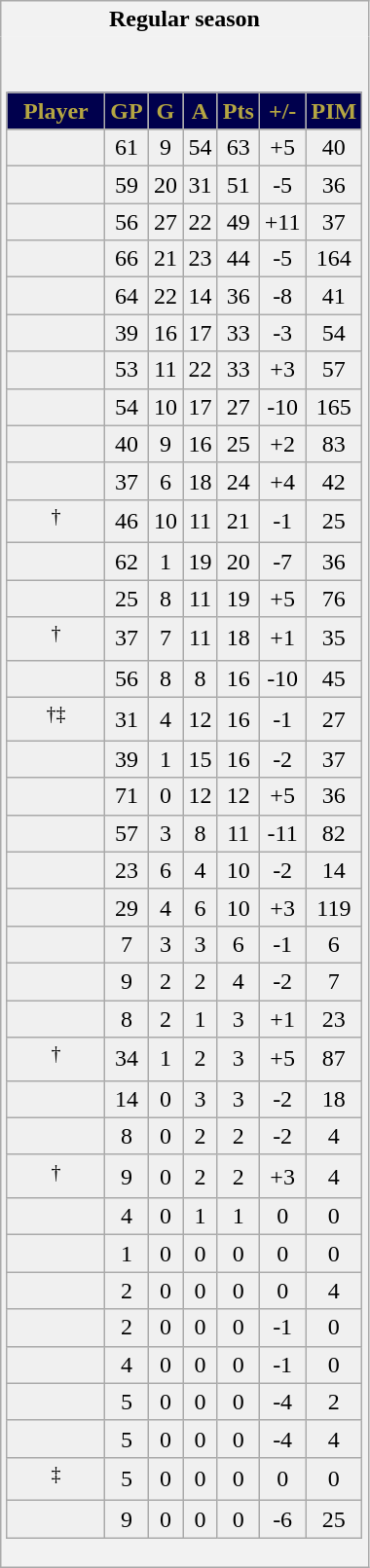<table class="wikitable" style="border: 1px solid #aaa;">
<tr>
<th style="border: 0;">Regular season</th>
</tr>
<tr>
<td style="background: #f2f2f2; border: 0; text-align: center;"><br><table class="wikitable sortable" width="100%">
<tr align=center>
<th style="background:#00004D;color:#B5A642;" width="40%">Player</th>
<th style="background:#00004D;color:#B5A642;" width="10%">GP</th>
<th style="background:#00004D;color:#B5A642;" width="10%">G</th>
<th style="background:#00004D;color:#B5A642;" width="10%">A</th>
<th style="background:#00004D;color:#B5A642;" width="10%">Pts</th>
<th style="background:#00004D;color:#B5A642;" width="10%">+/-</th>
<th style="background:#00004D;color:#B5A642;" width="10%">PIM</th>
</tr>
<tr align=center>
</tr>
<tr bgcolor="#f0f0f0">
<td></td>
<td>61</td>
<td>9</td>
<td>54</td>
<td>63</td>
<td>+5</td>
<td>40</td>
</tr>
<tr bgcolor="#f0f0f0">
<td></td>
<td>59</td>
<td>20</td>
<td>31</td>
<td>51</td>
<td>-5</td>
<td>36</td>
</tr>
<tr bgcolor="#f0f0f0">
<td></td>
<td>56</td>
<td>27</td>
<td>22</td>
<td>49</td>
<td>+11</td>
<td>37</td>
</tr>
<tr bgcolor="#f0f0f0">
<td></td>
<td>66</td>
<td>21</td>
<td>23</td>
<td>44</td>
<td>-5</td>
<td>164</td>
</tr>
<tr bgcolor="#f0f0f0">
<td></td>
<td>64</td>
<td>22</td>
<td>14</td>
<td>36</td>
<td>-8</td>
<td>41</td>
</tr>
<tr bgcolor="#f0f0f0">
<td></td>
<td>39</td>
<td>16</td>
<td>17</td>
<td>33</td>
<td>-3</td>
<td>54</td>
</tr>
<tr bgcolor="#f0f0f0">
<td></td>
<td>53</td>
<td>11</td>
<td>22</td>
<td>33</td>
<td>+3</td>
<td>57</td>
</tr>
<tr bgcolor="#f0f0f0">
<td></td>
<td>54</td>
<td>10</td>
<td>17</td>
<td>27</td>
<td>-10</td>
<td>165</td>
</tr>
<tr bgcolor="#f0f0f0">
<td></td>
<td>40</td>
<td>9</td>
<td>16</td>
<td>25</td>
<td>+2</td>
<td>83</td>
</tr>
<tr bgcolor="#f0f0f0">
<td></td>
<td>37</td>
<td>6</td>
<td>18</td>
<td>24</td>
<td>+4</td>
<td>42</td>
</tr>
<tr bgcolor="#f0f0f0">
<td><sup>†</sup></td>
<td>46</td>
<td>10</td>
<td>11</td>
<td>21</td>
<td>-1</td>
<td>25</td>
</tr>
<tr bgcolor="#f0f0f0">
<td></td>
<td>62</td>
<td>1</td>
<td>19</td>
<td>20</td>
<td>-7</td>
<td>36</td>
</tr>
<tr bgcolor="#f0f0f0">
<td></td>
<td>25</td>
<td>8</td>
<td>11</td>
<td>19</td>
<td>+5</td>
<td>76</td>
</tr>
<tr bgcolor="#f0f0f0">
<td><sup>†</sup></td>
<td>37</td>
<td>7</td>
<td>11</td>
<td>18</td>
<td>+1</td>
<td>35</td>
</tr>
<tr bgcolor="#f0f0f0">
<td></td>
<td>56</td>
<td>8</td>
<td>8</td>
<td>16</td>
<td>-10</td>
<td>45</td>
</tr>
<tr bgcolor="#f0f0f0">
<td><sup>†‡</sup></td>
<td>31</td>
<td>4</td>
<td>12</td>
<td>16</td>
<td>-1</td>
<td>27</td>
</tr>
<tr bgcolor="#f0f0f0">
<td></td>
<td>39</td>
<td>1</td>
<td>15</td>
<td>16</td>
<td>-2</td>
<td>37</td>
</tr>
<tr bgcolor="#f0f0f0">
<td></td>
<td>71</td>
<td>0</td>
<td>12</td>
<td>12</td>
<td>+5</td>
<td>36</td>
</tr>
<tr bgcolor="#f0f0f0">
<td></td>
<td>57</td>
<td>3</td>
<td>8</td>
<td>11</td>
<td>-11</td>
<td>82</td>
</tr>
<tr bgcolor="#f0f0f0">
<td></td>
<td>23</td>
<td>6</td>
<td>4</td>
<td>10</td>
<td>-2</td>
<td>14</td>
</tr>
<tr bgcolor="#f0f0f0">
<td></td>
<td>29</td>
<td>4</td>
<td>6</td>
<td>10</td>
<td>+3</td>
<td>119</td>
</tr>
<tr bgcolor="#f0f0f0">
<td></td>
<td>7</td>
<td>3</td>
<td>3</td>
<td>6</td>
<td>-1</td>
<td>6</td>
</tr>
<tr bgcolor="#f0f0f0">
<td></td>
<td>9</td>
<td>2</td>
<td>2</td>
<td>4</td>
<td>-2</td>
<td>7</td>
</tr>
<tr bgcolor="#f0f0f0">
<td></td>
<td>8</td>
<td>2</td>
<td>1</td>
<td>3</td>
<td>+1</td>
<td>23</td>
</tr>
<tr bgcolor="#f0f0f0">
<td><sup>†</sup></td>
<td>34</td>
<td>1</td>
<td>2</td>
<td>3</td>
<td>+5</td>
<td>87</td>
</tr>
<tr bgcolor="#f0f0f0">
<td></td>
<td>14</td>
<td>0</td>
<td>3</td>
<td>3</td>
<td>-2</td>
<td>18</td>
</tr>
<tr bgcolor="#f0f0f0">
<td></td>
<td>8</td>
<td>0</td>
<td>2</td>
<td>2</td>
<td>-2</td>
<td>4</td>
</tr>
<tr bgcolor="#f0f0f0">
<td><sup>†</sup></td>
<td>9</td>
<td>0</td>
<td>2</td>
<td>2</td>
<td>+3</td>
<td>4</td>
</tr>
<tr bgcolor="#f0f0f0">
<td></td>
<td>4</td>
<td>0</td>
<td>1</td>
<td>1</td>
<td>0</td>
<td>0</td>
</tr>
<tr bgcolor="#f0f0f0">
<td></td>
<td>1</td>
<td>0</td>
<td>0</td>
<td>0</td>
<td>0</td>
<td>0</td>
</tr>
<tr bgcolor="#f0f0f0">
<td></td>
<td>2</td>
<td>0</td>
<td>0</td>
<td>0</td>
<td>0</td>
<td>4</td>
</tr>
<tr bgcolor="#f0f0f0">
<td></td>
<td>2</td>
<td>0</td>
<td>0</td>
<td>0</td>
<td>-1</td>
<td>0</td>
</tr>
<tr bgcolor="#f0f0f0">
<td></td>
<td>4</td>
<td>0</td>
<td>0</td>
<td>0</td>
<td>-1</td>
<td>0</td>
</tr>
<tr bgcolor="#f0f0f0">
<td></td>
<td>5</td>
<td>0</td>
<td>0</td>
<td>0</td>
<td>-4</td>
<td>2</td>
</tr>
<tr bgcolor="#f0f0f0">
<td></td>
<td>5</td>
<td>0</td>
<td>0</td>
<td>0</td>
<td>-4</td>
<td>4</td>
</tr>
<tr bgcolor="#f0f0f0">
<td><sup>‡</sup></td>
<td>5</td>
<td>0</td>
<td>0</td>
<td>0</td>
<td>0</td>
<td>0</td>
</tr>
<tr bgcolor="#f0f0f0">
<td></td>
<td>9</td>
<td>0</td>
<td>0</td>
<td>0</td>
<td>-6</td>
<td>25</td>
</tr>
</table>
</td>
</tr>
</table>
